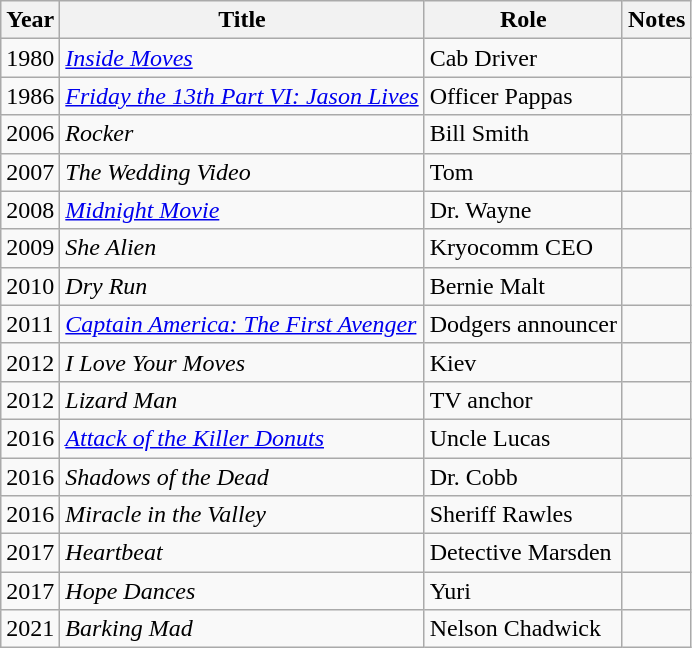<table class="wikitable sortable">
<tr>
<th>Year</th>
<th>Title</th>
<th>Role</th>
<th>Notes</th>
</tr>
<tr>
<td>1980</td>
<td><em><a href='#'>Inside Moves</a></em></td>
<td>Cab Driver</td>
<td></td>
</tr>
<tr>
<td>1986</td>
<td><em><a href='#'>Friday the 13th Part VI: Jason Lives</a></em></td>
<td>Officer Pappas</td>
<td></td>
</tr>
<tr>
<td>2006</td>
<td><em>Rocker</em></td>
<td>Bill Smith</td>
<td></td>
</tr>
<tr>
<td>2007</td>
<td><em>The Wedding Video</em></td>
<td>Tom</td>
<td></td>
</tr>
<tr>
<td>2008</td>
<td><a href='#'><em>Midnight Movie</em></a></td>
<td>Dr. Wayne</td>
<td></td>
</tr>
<tr>
<td>2009</td>
<td><em>She Alien</em></td>
<td>Kryocomm CEO</td>
<td></td>
</tr>
<tr>
<td>2010</td>
<td><em>Dry Run</em></td>
<td>Bernie Malt</td>
<td></td>
</tr>
<tr>
<td>2011</td>
<td><em><a href='#'>Captain America: The First Avenger</a></em></td>
<td>Dodgers announcer</td>
<td></td>
</tr>
<tr>
<td>2012</td>
<td><em>I Love Your Moves</em></td>
<td>Kiev</td>
<td></td>
</tr>
<tr>
<td>2012</td>
<td><em>Lizard Man</em></td>
<td>TV anchor</td>
<td></td>
</tr>
<tr>
<td>2016</td>
<td><em><a href='#'>Attack of the Killer Donuts</a></em></td>
<td>Uncle Lucas</td>
<td></td>
</tr>
<tr>
<td>2016</td>
<td><em>Shadows of the Dead</em></td>
<td>Dr. Cobb</td>
<td></td>
</tr>
<tr>
<td>2016</td>
<td><em>Miracle in the Valley</em></td>
<td>Sheriff Rawles</td>
<td></td>
</tr>
<tr>
<td>2017</td>
<td><em>Heartbeat</em></td>
<td>Detective Marsden</td>
<td></td>
</tr>
<tr>
<td>2017</td>
<td><em>Hope Dances</em></td>
<td>Yuri</td>
<td></td>
</tr>
<tr>
<td>2021</td>
<td><em>Barking Mad</em></td>
<td>Nelson Chadwick</td>
<td></td>
</tr>
</table>
